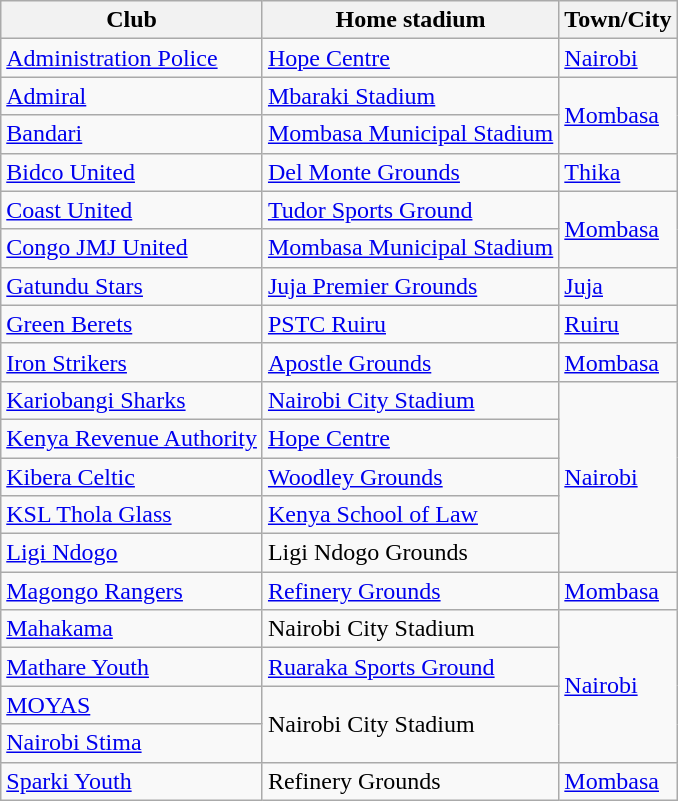<table class="wikitable">
<tr>
<th>Club</th>
<th>Home stadium</th>
<th>Town/City</th>
</tr>
<tr>
<td><a href='#'>Administration Police</a></td>
<td><a href='#'>Hope Centre</a></td>
<td><a href='#'>Nairobi</a></td>
</tr>
<tr>
<td><a href='#'>Admiral</a></td>
<td><a href='#'>Mbaraki Stadium</a></td>
<td rowspan="2"><a href='#'>Mombasa</a></td>
</tr>
<tr>
<td><a href='#'>Bandari</a></td>
<td><a href='#'>Mombasa Municipal Stadium</a></td>
</tr>
<tr>
<td><a href='#'>Bidco United</a></td>
<td><a href='#'>Del Monte Grounds</a></td>
<td><a href='#'>Thika</a></td>
</tr>
<tr>
<td><a href='#'>Coast United</a></td>
<td><a href='#'>Tudor Sports Ground</a></td>
<td rowspan="2"><a href='#'>Mombasa</a></td>
</tr>
<tr>
<td><a href='#'>Congo JMJ United</a></td>
<td><a href='#'>Mombasa Municipal Stadium</a></td>
</tr>
<tr>
<td><a href='#'>Gatundu Stars</a></td>
<td><a href='#'>Juja Premier Grounds</a></td>
<td><a href='#'>Juja</a></td>
</tr>
<tr>
<td><a href='#'>Green Berets</a></td>
<td><a href='#'>PSTC Ruiru</a></td>
<td><a href='#'>Ruiru</a></td>
</tr>
<tr>
<td><a href='#'>Iron Strikers</a></td>
<td><a href='#'>Apostle Grounds</a></td>
<td><a href='#'>Mombasa</a></td>
</tr>
<tr>
<td><a href='#'>Kariobangi Sharks</a></td>
<td><a href='#'>Nairobi City Stadium</a></td>
<td rowspan="5"><a href='#'>Nairobi</a></td>
</tr>
<tr>
<td><a href='#'>Kenya Revenue Authority</a></td>
<td><a href='#'>Hope Centre</a></td>
</tr>
<tr>
<td><a href='#'>Kibera Celtic</a></td>
<td><a href='#'>Woodley Grounds</a></td>
</tr>
<tr>
<td><a href='#'>KSL Thola Glass</a></td>
<td><a href='#'>Kenya School of Law</a></td>
</tr>
<tr>
<td><a href='#'>Ligi Ndogo</a></td>
<td>Ligi Ndogo Grounds</td>
</tr>
<tr>
<td><a href='#'>Magongo Rangers</a></td>
<td><a href='#'>Refinery Grounds</a></td>
<td><a href='#'>Mombasa</a></td>
</tr>
<tr>
<td><a href='#'>Mahakama</a></td>
<td>Nairobi City Stadium</td>
<td rowspan="4"><a href='#'>Nairobi</a></td>
</tr>
<tr>
<td><a href='#'>Mathare Youth</a></td>
<td><a href='#'>Ruaraka Sports Ground</a></td>
</tr>
<tr>
<td><a href='#'>MOYAS</a></td>
<td rowspan="2">Nairobi City Stadium</td>
</tr>
<tr>
<td><a href='#'>Nairobi Stima</a></td>
</tr>
<tr>
<td><a href='#'>Sparki Youth</a></td>
<td>Refinery Grounds</td>
<td><a href='#'>Mombasa</a></td>
</tr>
</table>
